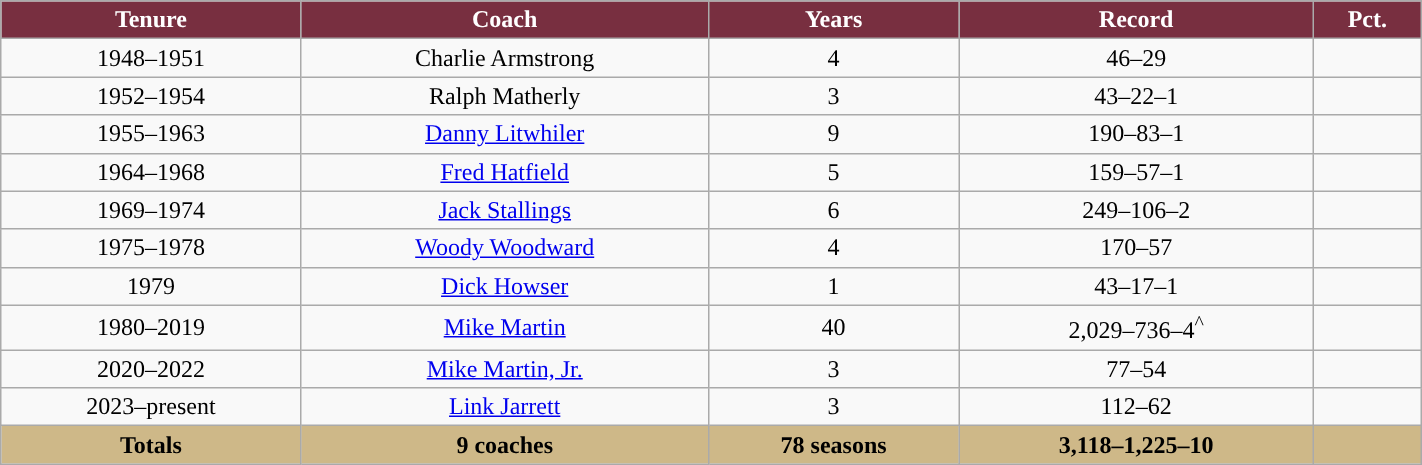<table cellpadding="1" style="width:75%;" class="wikitable">
<tr>
<th style="background:#782F40; color:white;">Tenure</th>
<th style="background:#782F40; color:white;">Coach</th>
<th style="background:#782F40; color:white;">Years</th>
<th style="background:#782F40; color:white;">Record</th>
<th style="background:#782F40; color:white;">Pct.</th>
</tr>
<tr style="text-align:center;">
<td>1948–1951</td>
<td>Charlie Armstrong</td>
<td>4</td>
<td>46–29</td>
<td></td>
</tr>
<tr style="text-align:center;">
<td>1952–1954</td>
<td>Ralph Matherly</td>
<td>3</td>
<td>43–22–1</td>
<td></td>
</tr>
<tr style="text-align:center;">
<td>1955–1963</td>
<td><a href='#'>Danny Litwhiler</a></td>
<td>9</td>
<td>190–83–1</td>
<td></td>
</tr>
<tr style="text-align:center;">
<td>1964–1968</td>
<td><a href='#'>Fred Hatfield</a></td>
<td>5</td>
<td>159–57–1</td>
<td></td>
</tr>
<tr style="text-align:center;">
<td>1969–1974</td>
<td><a href='#'>Jack Stallings</a></td>
<td>6</td>
<td>249–106–2</td>
<td></td>
</tr>
<tr style="text-align:center;">
<td>1975–1978</td>
<td><a href='#'>Woody Woodward</a></td>
<td>4</td>
<td>170–57</td>
<td></td>
</tr>
<tr style="text-align:center;">
<td>1979</td>
<td><a href='#'>Dick Howser</a></td>
<td>1</td>
<td>43–17–1</td>
<td></td>
</tr>
<tr style="text-align:center;">
<td>1980–2019</td>
<td><a href='#'>Mike Martin</a></td>
<td>40</td>
<td>2,029–736–4<sup>^</sup></td>
<td></td>
</tr>
<tr style="text-align:center;">
<td>2020–2022</td>
<td><a href='#'>Mike Martin, Jr.</a></td>
<td>3</td>
<td>77–54</td>
<td></td>
</tr>
<tr style="text-align:center;">
<td>2023–present</td>
<td><a href='#'>Link Jarrett</a></td>
<td>3</td>
<td>112–62</td>
<td></td>
</tr>
<tr style="text-align:center;" class="sort-bottom">
<th style="background:#CEB888; color:black;">Totals</th>
<th style="background:#CEB888; color:black;">9 coaches</th>
<th style="background:#CEB888; color:black;">78 seasons</th>
<th style="background:#CEB888; color:black;">3,118–1,225–10</th>
<th style="background:#CEB888; color:black;"></th>
</tr>
</table>
